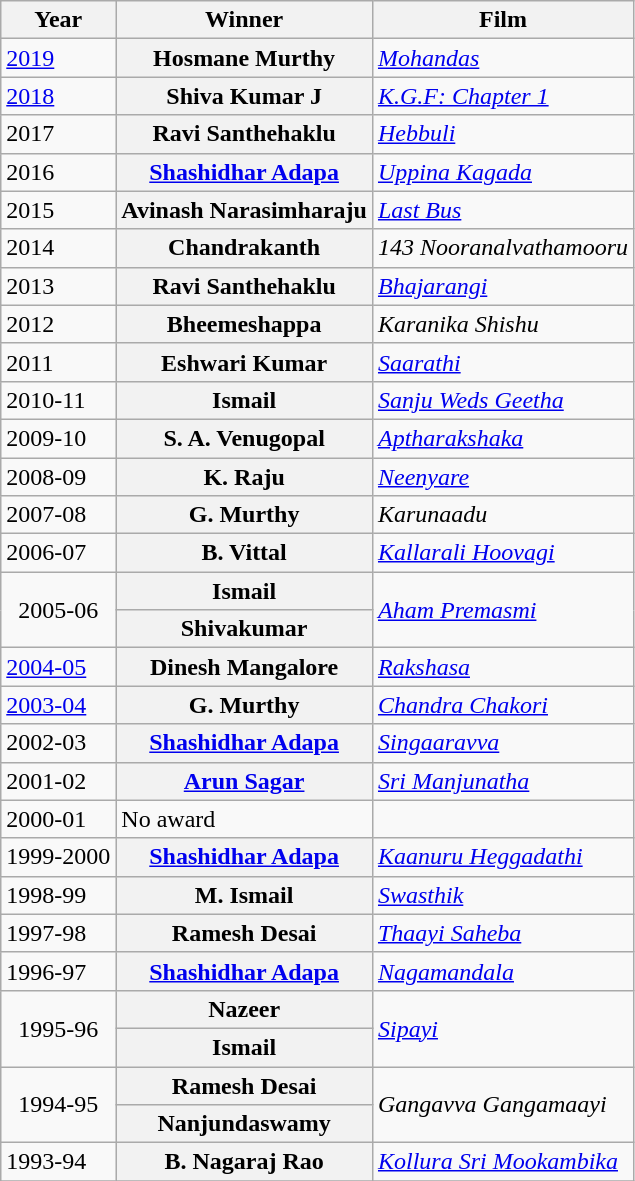<table class="wikitable sortable">
<tr>
<th>Year</th>
<th>Winner</th>
<th>Film</th>
</tr>
<tr>
<td><a href='#'>2019</a></td>
<th scope="row">Hosmane Murthy</th>
<td><em><a href='#'>Mohandas</a></em></td>
</tr>
<tr>
<td><a href='#'>2018</a></td>
<th scope="row">Shiva Kumar J</th>
<td><em><a href='#'>K.G.F: Chapter 1</a></em></td>
</tr>
<tr>
<td>2017</td>
<th scope="row">Ravi Santhehaklu</th>
<td><em><a href='#'>Hebbuli</a></em></td>
</tr>
<tr>
<td>2016</td>
<th scope="row"><strong><a href='#'>Shashidhar Adapa</a></strong></th>
<td><em><a href='#'>Uppina Kagada</a></em></td>
</tr>
<tr>
<td>2015</td>
<th scope="row"><strong>Avinash Narasimharaju</strong></th>
<td><em><a href='#'>Last Bus</a></em></td>
</tr>
<tr>
<td>2014</td>
<th scope="row"><strong>Chandrakanth</strong></th>
<td><em>143 Nooranalvathamooru</em></td>
</tr>
<tr>
<td>2013</td>
<th scope="row"><strong>Ravi Santhehaklu</strong></th>
<td><em><a href='#'>Bhajarangi</a></em></td>
</tr>
<tr>
<td>2012</td>
<th scope="row"><strong>Bheemeshappa</strong></th>
<td><em>Karanika Shishu</em></td>
</tr>
<tr>
<td>2011</td>
<th scope="row"><strong>Eshwari Kumar</strong></th>
<td><em><a href='#'>Saarathi</a></em></td>
</tr>
<tr>
<td>2010-11</td>
<th scope="row"><strong>Ismail</strong></th>
<td><em><a href='#'>Sanju Weds Geetha</a></em></td>
</tr>
<tr>
<td>2009-10</td>
<th scope="row"><strong>S. A. Venugopal</strong></th>
<td><em><a href='#'>Aptharakshaka</a></em></td>
</tr>
<tr>
<td>2008-09</td>
<th scope="row"><strong>K. Raju</strong></th>
<td><em><a href='#'>Neenyare</a></em></td>
</tr>
<tr>
<td>2007-08</td>
<th scope="row"><strong>G. Murthy</strong></th>
<td><em>Karunaadu</em></td>
</tr>
<tr>
<td>2006-07</td>
<th scope="row"><strong>B. Vittal</strong></th>
<td><em><a href='#'>Kallarali Hoovagi</a></em></td>
</tr>
<tr>
<td align="center" rowspan="2">2005-06</td>
<th scope="row">Ismail</th>
<td rowspan="2"><em><a href='#'>Aham Premasmi</a></em></td>
</tr>
<tr>
<th scope="row">Shivakumar</th>
</tr>
<tr>
<td><a href='#'>2004-05</a></td>
<th scope="row"><strong>Dinesh Mangalore</strong></th>
<td><em><a href='#'>Rakshasa</a></em></td>
</tr>
<tr>
<td><a href='#'>2003-04</a></td>
<th scope="row"><strong>G. Murthy</strong></th>
<td><em><a href='#'>Chandra Chakori</a></em></td>
</tr>
<tr>
<td>2002-03</td>
<th scope="row"><strong><a href='#'>Shashidhar Adapa</a></strong></th>
<td><em><a href='#'>Singaaravva</a></em></td>
</tr>
<tr>
<td>2001-02</td>
<th scope="row"><strong><a href='#'>Arun Sagar</a></strong></th>
<td><em><a href='#'>Sri Manjunatha</a></em></td>
</tr>
<tr>
<td>2000-01</td>
<td>No award</td>
</tr>
<tr>
<td>1999-2000</td>
<th scope="row"><strong><a href='#'>Shashidhar Adapa</a></strong></th>
<td><em><a href='#'>Kaanuru Heggadathi</a></em></td>
</tr>
<tr>
<td>1998-99</td>
<th scope="row"><strong>M. Ismail</strong></th>
<td><em><a href='#'>Swasthik</a></em></td>
</tr>
<tr>
<td>1997-98</td>
<th scope="row"><strong>Ramesh Desai</strong></th>
<td><em><a href='#'>Thaayi Saheba</a></em></td>
</tr>
<tr>
<td>1996-97</td>
<th scope="row"><strong><a href='#'>Shashidhar Adapa</a></strong></th>
<td><em><a href='#'>Nagamandala</a></em></td>
</tr>
<tr>
<td align="center" rowspan="2">1995-96</td>
<th scope="row">Nazeer</th>
<td rowspan="2"><em><a href='#'>Sipayi</a></em></td>
</tr>
<tr>
<th scope="row">Ismail</th>
</tr>
<tr>
<td align="center" rowspan="2">1994-95</td>
<th scope="row">Ramesh Desai</th>
<td rowspan="2"><em>Gangavva Gangamaayi</em></td>
</tr>
<tr>
<th scope="row">Nanjundaswamy</th>
</tr>
<tr>
<td>1993-94</td>
<th scope="row"><strong>B. Nagaraj Rao</strong></th>
<td><em><a href='#'>Kollura Sri Mookambika</a></em></td>
</tr>
<tr>
</tr>
</table>
